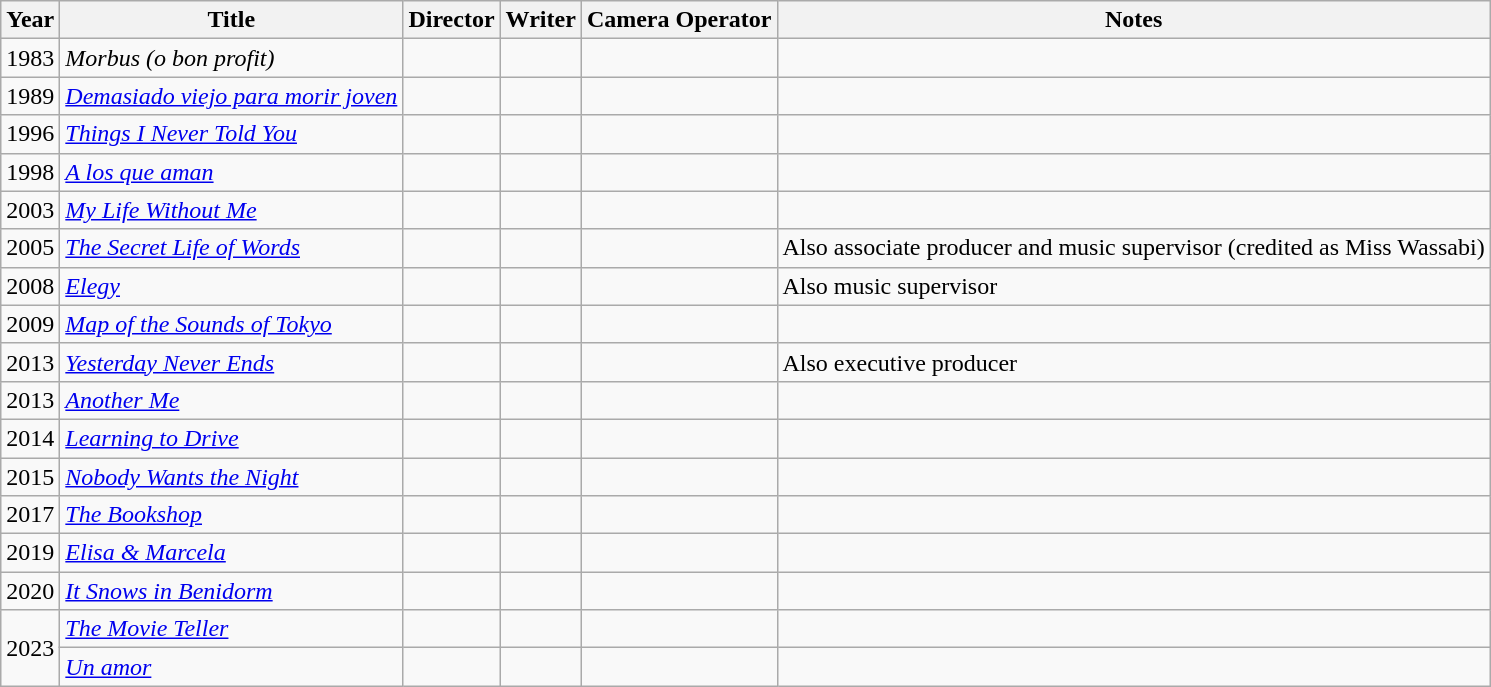<table class= "wikitable sortable">
<tr>
<th style="width:26px;">Year</th>
<th>Title</th>
<th>Director</th>
<th>Writer</th>
<th>Camera Operator</th>
<th>Notes</th>
</tr>
<tr>
<td>1983</td>
<td><em>Morbus (o bon profit)</em></td>
<td></td>
<td></td>
<td></td>
<td></td>
</tr>
<tr>
<td>1989</td>
<td><em><a href='#'>Demasiado viejo para morir joven</a></em></td>
<td></td>
<td></td>
<td></td>
<td></td>
</tr>
<tr>
<td>1996</td>
<td><em><a href='#'>Things I Never Told You</a></em></td>
<td></td>
<td></td>
<td></td>
<td></td>
</tr>
<tr>
<td>1998</td>
<td><em><a href='#'>A los que aman</a></em></td>
<td></td>
<td></td>
<td></td>
<td></td>
</tr>
<tr>
<td>2003</td>
<td><em><a href='#'>My Life Without Me</a></em></td>
<td></td>
<td></td>
<td></td>
<td></td>
</tr>
<tr>
<td>2005</td>
<td><em><a href='#'>The Secret Life of Words</a></em></td>
<td></td>
<td></td>
<td></td>
<td>Also associate producer and music supervisor (credited as Miss Wassabi)</td>
</tr>
<tr>
<td>2008</td>
<td><em><a href='#'>Elegy</a></em></td>
<td></td>
<td></td>
<td></td>
<td>Also music supervisor</td>
</tr>
<tr>
<td>2009</td>
<td><em><a href='#'>Map of the Sounds of Tokyo</a></em></td>
<td></td>
<td></td>
<td></td>
<td></td>
</tr>
<tr>
<td>2013</td>
<td><em><a href='#'>Yesterday Never Ends</a></em></td>
<td></td>
<td></td>
<td></td>
<td>Also executive producer</td>
</tr>
<tr>
<td>2013</td>
<td><em><a href='#'>Another Me</a></em></td>
<td></td>
<td></td>
<td></td>
<td></td>
</tr>
<tr>
<td>2014</td>
<td><em><a href='#'>Learning to Drive</a></em></td>
<td></td>
<td></td>
<td></td>
<td></td>
</tr>
<tr>
<td>2015</td>
<td><em><a href='#'>Nobody Wants the Night</a></em></td>
<td></td>
<td></td>
<td></td>
<td></td>
</tr>
<tr>
<td>2017</td>
<td><em><a href='#'>The Bookshop</a></em></td>
<td></td>
<td></td>
<td></td>
<td></td>
</tr>
<tr>
<td>2019</td>
<td><em><a href='#'>Elisa & Marcela</a></em></td>
<td></td>
<td></td>
<td></td>
<td></td>
</tr>
<tr>
<td>2020</td>
<td><em><a href='#'>It Snows in Benidorm</a></em></td>
<td></td>
<td></td>
<td></td>
<td></td>
</tr>
<tr>
<td rowspan=2>2023</td>
<td><em><a href='#'>The Movie Teller</a></em></td>
<td></td>
<td></td>
<td></td>
<td></td>
</tr>
<tr>
<td><em><a href='#'>Un amor</a></em></td>
<td></td>
<td></td>
<td></td>
<td></td>
</tr>
</table>
